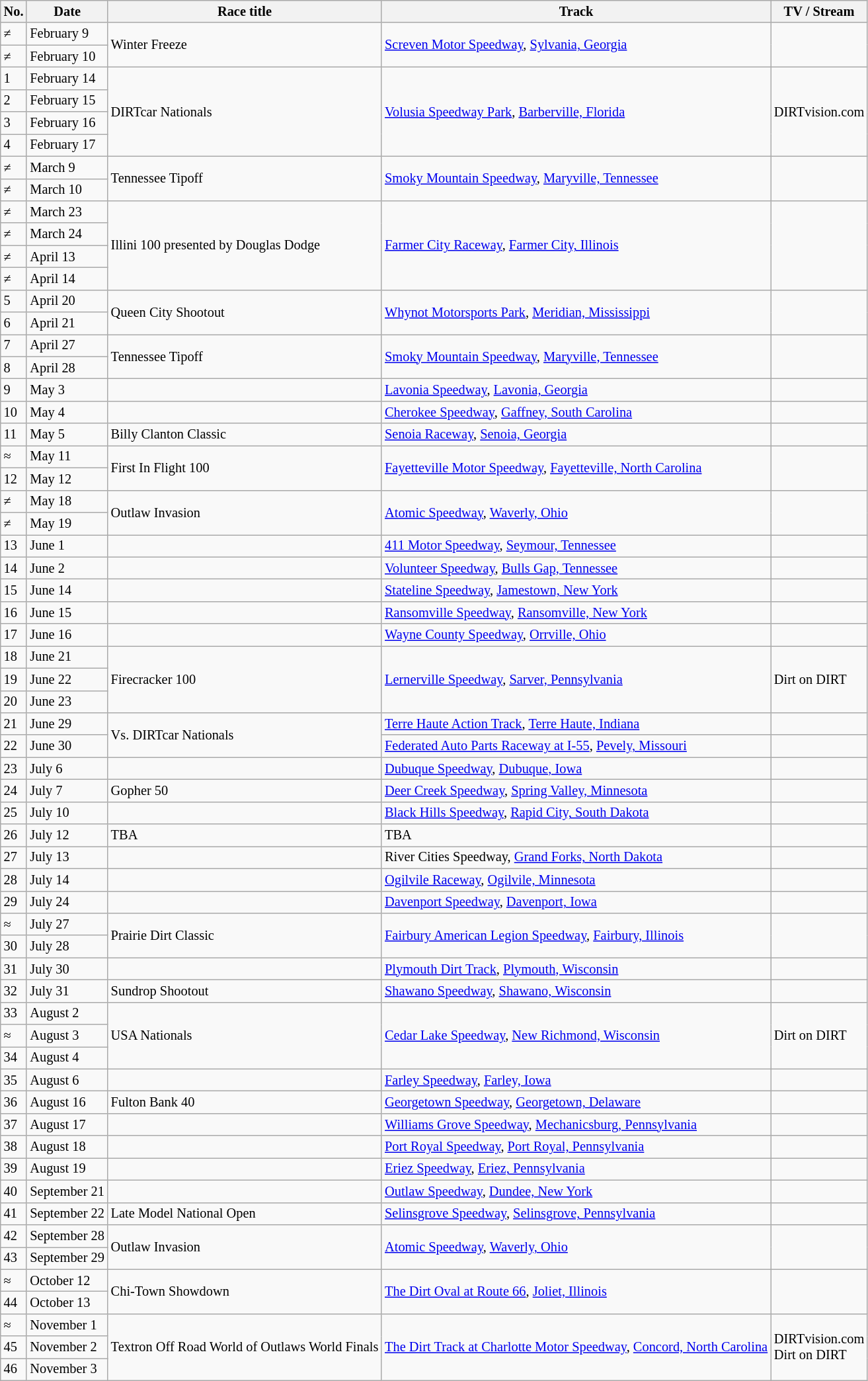<table class="wikitable" style="font-size:85%;">
<tr>
<th>No.</th>
<th>Date</th>
<th>Race title</th>
<th>Track</th>
<th>TV / Stream</th>
</tr>
<tr>
<td>≠</td>
<td>February 9</td>
<td rowspan=2>Winter Freeze</td>
<td rowspan=2><a href='#'>Screven Motor Speedway</a>, <a href='#'>Sylvania, Georgia</a></td>
<td rowspan=2></td>
</tr>
<tr>
<td>≠</td>
<td>February 10</td>
</tr>
<tr>
<td>1</td>
<td>February 14</td>
<td rowspan=4>DIRTcar Nationals</td>
<td rowspan=4><a href='#'>Volusia Speedway Park</a>, <a href='#'>Barberville, Florida</a></td>
<td rowspan=4>DIRTvision.com</td>
</tr>
<tr>
<td>2</td>
<td>February 15</td>
</tr>
<tr>
<td>3</td>
<td>February 16</td>
</tr>
<tr>
<td>4</td>
<td>February 17</td>
</tr>
<tr>
<td>≠</td>
<td>March 9</td>
<td rowspan=2>Tennessee Tipoff</td>
<td rowspan=2><a href='#'>Smoky Mountain Speedway</a>, <a href='#'>Maryville, Tennessee</a></td>
<td rowspan=2></td>
</tr>
<tr>
<td>≠</td>
<td>March 10</td>
</tr>
<tr>
<td>≠</td>
<td>March 23</td>
<td rowspan=4>Illini 100 presented by Douglas Dodge</td>
<td rowspan=4><a href='#'>Farmer City Raceway</a>, <a href='#'>Farmer City, Illinois</a></td>
<td rowspan=4></td>
</tr>
<tr>
<td>≠</td>
<td>March 24</td>
</tr>
<tr>
<td>≠</td>
<td>April 13</td>
</tr>
<tr>
<td>≠</td>
<td>April 14</td>
</tr>
<tr>
<td>5</td>
<td>April 20</td>
<td rowspan=2>Queen City Shootout</td>
<td rowspan=2><a href='#'>Whynot Motorsports Park</a>, <a href='#'>Meridian, Mississippi</a></td>
<td rowspan=2></td>
</tr>
<tr>
<td>6</td>
<td>April 21</td>
</tr>
<tr>
<td>7</td>
<td>April 27</td>
<td rowspan=2>Tennessee Tipoff</td>
<td rowspan=2><a href='#'>Smoky Mountain Speedway</a>, <a href='#'>Maryville, Tennessee</a></td>
<td rowspan=2></td>
</tr>
<tr>
<td>8</td>
<td>April 28</td>
</tr>
<tr>
<td>9</td>
<td>May 3</td>
<td></td>
<td><a href='#'>Lavonia Speedway</a>, <a href='#'>Lavonia, Georgia</a></td>
<td></td>
</tr>
<tr>
<td>10</td>
<td>May 4</td>
<td></td>
<td><a href='#'>Cherokee Speedway</a>, <a href='#'>Gaffney, South Carolina</a></td>
<td></td>
</tr>
<tr>
<td>11</td>
<td>May 5</td>
<td>Billy Clanton Classic</td>
<td><a href='#'>Senoia Raceway</a>, <a href='#'>Senoia, Georgia</a></td>
<td></td>
</tr>
<tr>
<td>≈</td>
<td>May 11</td>
<td rowspan=2>First In Flight 100</td>
<td rowspan=2><a href='#'>Fayetteville Motor Speedway</a>, <a href='#'>Fayetteville, North Carolina</a></td>
<td rowspan=2></td>
</tr>
<tr>
<td>12</td>
<td>May 12</td>
</tr>
<tr>
<td>≠</td>
<td>May 18</td>
<td rowspan=2>Outlaw Invasion</td>
<td rowspan=2><a href='#'>Atomic Speedway</a>, <a href='#'>Waverly, Ohio</a></td>
<td rowspan=2></td>
</tr>
<tr>
<td>≠</td>
<td>May 19</td>
</tr>
<tr>
<td>13</td>
<td>June 1</td>
<td></td>
<td><a href='#'>411 Motor Speedway</a>, <a href='#'>Seymour, Tennessee</a></td>
<td></td>
</tr>
<tr>
<td>14</td>
<td>June 2</td>
<td></td>
<td><a href='#'>Volunteer Speedway</a>, <a href='#'>Bulls Gap, Tennessee</a></td>
<td></td>
</tr>
<tr>
<td>15</td>
<td>June 14</td>
<td></td>
<td><a href='#'>Stateline Speedway</a>, <a href='#'>Jamestown, New York</a></td>
<td></td>
</tr>
<tr>
<td>16</td>
<td>June 15</td>
<td></td>
<td><a href='#'>Ransomville Speedway</a>, <a href='#'>Ransomville, New York</a></td>
<td></td>
</tr>
<tr>
<td>17</td>
<td>June 16</td>
<td></td>
<td><a href='#'>Wayne County Speedway</a>, <a href='#'>Orrville, Ohio</a></td>
<td></td>
</tr>
<tr>
<td>18</td>
<td>June 21</td>
<td rowspan=3>Firecracker 100</td>
<td rowspan=3><a href='#'>Lernerville Speedway</a>, <a href='#'>Sarver, Pennsylvania</a></td>
<td rowspan=3>Dirt on DIRT</td>
</tr>
<tr>
<td>19</td>
<td>June 22</td>
</tr>
<tr>
<td>20</td>
<td>June 23</td>
</tr>
<tr>
<td>21</td>
<td>June 29</td>
<td rowspan=2>Vs. DIRTcar Nationals</td>
<td><a href='#'>Terre Haute Action Track</a>, <a href='#'>Terre Haute, Indiana</a></td>
<td></td>
</tr>
<tr>
<td>22</td>
<td>June 30</td>
<td><a href='#'>Federated Auto Parts Raceway at I-55</a>, <a href='#'>Pevely, Missouri</a></td>
<td></td>
</tr>
<tr>
<td>23</td>
<td>July 6</td>
<td></td>
<td><a href='#'>Dubuque Speedway</a>, <a href='#'>Dubuque, Iowa</a></td>
<td></td>
</tr>
<tr>
<td>24</td>
<td>July 7</td>
<td>Gopher 50</td>
<td><a href='#'>Deer Creek Speedway</a>, <a href='#'>Spring Valley, Minnesota</a></td>
<td></td>
</tr>
<tr>
<td>25</td>
<td>July 10</td>
<td></td>
<td><a href='#'>Black Hills Speedway</a>, <a href='#'>Rapid City, South Dakota</a></td>
<td></td>
</tr>
<tr>
<td>26</td>
<td>July 12</td>
<td>TBA</td>
<td>TBA</td>
<td></td>
</tr>
<tr>
<td>27</td>
<td>July 13</td>
<td></td>
<td>River Cities Speedway, <a href='#'>Grand Forks, North Dakota</a></td>
<td></td>
</tr>
<tr>
<td>28</td>
<td>July 14</td>
<td></td>
<td><a href='#'>Ogilvile Raceway</a>, <a href='#'>Ogilvile, Minnesota</a></td>
<td></td>
</tr>
<tr>
<td>29</td>
<td>July 24</td>
<td></td>
<td><a href='#'>Davenport Speedway</a>, <a href='#'>Davenport, Iowa</a></td>
<td></td>
</tr>
<tr>
<td>≈</td>
<td>July 27</td>
<td rowspan=2>Prairie Dirt Classic</td>
<td rowspan=2><a href='#'>Fairbury American Legion Speedway</a>, <a href='#'>Fairbury, Illinois</a></td>
<td rowspan=2></td>
</tr>
<tr>
<td>30</td>
<td>July 28</td>
</tr>
<tr>
<td>31</td>
<td>July 30</td>
<td></td>
<td><a href='#'>Plymouth Dirt Track</a>, <a href='#'>Plymouth, Wisconsin</a></td>
<td></td>
</tr>
<tr>
<td>32</td>
<td>July 31</td>
<td>Sundrop Shootout</td>
<td><a href='#'>Shawano Speedway</a>, <a href='#'>Shawano, Wisconsin</a></td>
<td></td>
</tr>
<tr>
<td>33</td>
<td>August 2</td>
<td rowspan=3>USA Nationals</td>
<td rowspan=3><a href='#'>Cedar Lake Speedway</a>, <a href='#'>New Richmond, Wisconsin</a></td>
<td rowspan=3>Dirt on DIRT</td>
</tr>
<tr>
<td>≈</td>
<td>August 3</td>
</tr>
<tr>
<td>34</td>
<td>August 4</td>
</tr>
<tr>
<td>35</td>
<td>August 6</td>
<td></td>
<td><a href='#'>Farley Speedway</a>, <a href='#'>Farley, Iowa</a></td>
<td></td>
</tr>
<tr>
<td>36</td>
<td>August 16</td>
<td>Fulton Bank 40</td>
<td><a href='#'>Georgetown Speedway</a>, <a href='#'>Georgetown, Delaware</a></td>
<td></td>
</tr>
<tr>
<td>37</td>
<td>August 17</td>
<td></td>
<td><a href='#'>Williams Grove Speedway</a>, <a href='#'>Mechanicsburg, Pennsylvania</a></td>
<td></td>
</tr>
<tr>
<td>38</td>
<td>August 18</td>
<td></td>
<td><a href='#'>Port Royal Speedway</a>, <a href='#'>Port Royal, Pennsylvania</a></td>
<td></td>
</tr>
<tr>
<td>39</td>
<td>August 19</td>
<td></td>
<td><a href='#'>Eriez Speedway</a>, <a href='#'>Eriez, Pennsylvania</a></td>
<td></td>
</tr>
<tr>
<td>40</td>
<td>September 21</td>
<td></td>
<td><a href='#'>Outlaw Speedway</a>, <a href='#'>Dundee, New York</a></td>
<td></td>
</tr>
<tr>
<td>41</td>
<td>September 22</td>
<td>Late Model National Open</td>
<td><a href='#'>Selinsgrove Speedway</a>, <a href='#'>Selinsgrove, Pennsylvania</a></td>
<td></td>
</tr>
<tr>
<td>42</td>
<td>September 28</td>
<td rowspan=2>Outlaw Invasion</td>
<td rowspan=2><a href='#'>Atomic Speedway</a>, <a href='#'>Waverly, Ohio</a></td>
<td rowspan=2></td>
</tr>
<tr>
<td>43</td>
<td>September 29</td>
</tr>
<tr>
<td>≈</td>
<td>October 12</td>
<td rowspan=2>Chi-Town Showdown</td>
<td rowspan=2><a href='#'>The Dirt Oval at Route 66</a>, <a href='#'>Joliet, Illinois</a></td>
<td rowspan=2></td>
</tr>
<tr>
<td>44</td>
<td>October 13</td>
</tr>
<tr>
<td>≈</td>
<td>November 1</td>
<td rowspan=3>Textron Off Road World of Outlaws World Finals</td>
<td rowspan=3><a href='#'>The Dirt Track at Charlotte Motor Speedway</a>, <a href='#'>Concord, North Carolina</a></td>
<td rowspan=3>DIRTvision.com<br>Dirt on DIRT</td>
</tr>
<tr>
<td>45</td>
<td>November 2</td>
</tr>
<tr>
<td>46</td>
<td>November 3</td>
</tr>
</table>
